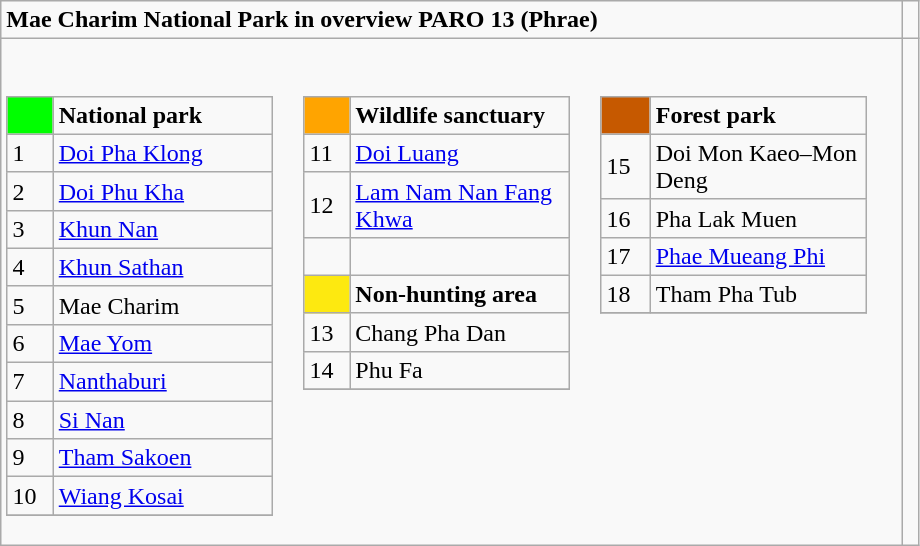<table role="presentation" class="wikitable mw-collapsible mw-collapsed">
<tr>
<td><strong>Mae Charim National Park in overview PARO 13 (Phrae)</strong></td>
<td> </td>
</tr>
<tr>
<td><br><table class= "wikitable" style= "width:30%; display:inline-table;">
<tr>
<td style="width:3%; background:#00FF00;"> </td>
<td style="width:27%;"><strong>National park</strong></td>
</tr>
<tr>
<td>1</td>
<td><a href='#'>Doi Pha Klong</a></td>
</tr>
<tr>
<td>2</td>
<td><a href='#'>Doi Phu Kha</a></td>
</tr>
<tr>
<td>3</td>
<td><a href='#'>Khun Nan</a></td>
</tr>
<tr>
<td>4</td>
<td><a href='#'>Khun Sathan</a></td>
</tr>
<tr>
<td>5</td>
<td>Mae Charim</td>
</tr>
<tr>
<td>6</td>
<td><a href='#'>Mae Yom</a></td>
</tr>
<tr>
<td>7</td>
<td><a href='#'>Nanthaburi</a></td>
</tr>
<tr>
<td>8</td>
<td><a href='#'>Si Nan</a></td>
</tr>
<tr>
<td>9</td>
<td><a href='#'>Tham Sakoen</a></td>
</tr>
<tr>
<td>10</td>
<td><a href='#'>Wiang Kosai</a></td>
</tr>
<tr>
</tr>
</table>
<table class= "wikitable" style= "width:30%; display:inline-table;">
<tr>
<td style="background:#FFA400;"> </td>
<td><strong>Wildlife sanctuary</strong></td>
</tr>
<tr>
<td>11</td>
<td><a href='#'>Doi Luang</a></td>
</tr>
<tr>
<td>12</td>
<td><a href='#'>Lam Nam Nan Fang Khwa</a></td>
</tr>
<tr>
<td>  </td>
</tr>
<tr>
<td style="width:3%; background:#FDE910;"> </td>
<td style="width:30%;"><strong>Non-hunting area</strong></td>
</tr>
<tr>
<td>13</td>
<td>Chang Pha Dan</td>
</tr>
<tr>
<td>14</td>
<td>Phu Fa</td>
</tr>
<tr>
</tr>
</table>
<table class= "wikitable" style= "width:30%; display:inline-table;">
<tr>
<td style="width:3%; background:#C65900;"> </td>
<td style="width:27%;"><strong>Forest park</strong></td>
</tr>
<tr>
<td>15</td>
<td>Doi Mon Kaeo–Mon Deng</td>
</tr>
<tr>
<td>16</td>
<td>Pha Lak Muen</td>
</tr>
<tr>
<td>17</td>
<td><a href='#'>Phae Mueang Phi</a></td>
</tr>
<tr>
<td>18</td>
<td>Tham Pha Tub</td>
</tr>
<tr>
</tr>
</table>
</td>
</tr>
</table>
